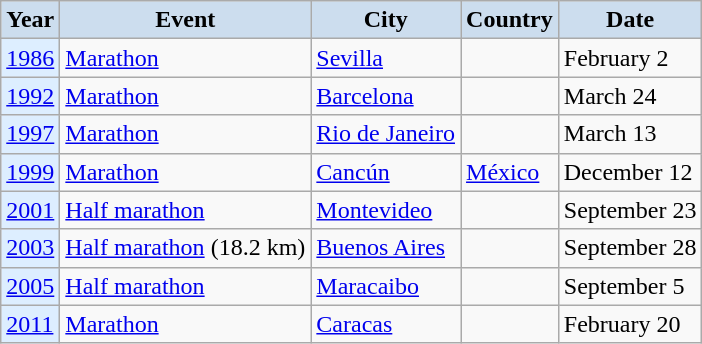<table class="wikitable" align="center">
<tr>
<th style="background-color: #CCDDEE;">Year</th>
<th style="background-color: #CCDDEE;">Event</th>
<th style="background-color: #CCDDEE;">City</th>
<th style="background-color: #CCDDEE;">Country</th>
<th style="background-color: #CCDDEE;">Date</th>
</tr>
<tr>
<td bgcolor=DDEEFF><a href='#'>1986</a></td>
<td><a href='#'>Marathon</a></td>
<td><a href='#'>Sevilla</a></td>
<td></td>
<td>February 2</td>
</tr>
<tr>
<td bgcolor=DDEEFF><a href='#'>1992</a></td>
<td><a href='#'>Marathon</a></td>
<td><a href='#'>Barcelona</a></td>
<td></td>
<td>March 24</td>
</tr>
<tr>
<td bgcolor=DDEEFF><a href='#'>1997</a></td>
<td><a href='#'>Marathon</a></td>
<td><a href='#'>Rio de Janeiro</a></td>
<td></td>
<td>March 13</td>
</tr>
<tr>
<td bgcolor=DDEEFF><a href='#'>1999</a></td>
<td><a href='#'>Marathon</a></td>
<td><a href='#'>Cancún</a></td>
<td> <a href='#'>México</a></td>
<td>December 12</td>
</tr>
<tr>
<td bgcolor=DDEEFF><a href='#'>2001</a></td>
<td><a href='#'>Half marathon</a></td>
<td><a href='#'>Montevideo</a></td>
<td></td>
<td>September 23</td>
</tr>
<tr>
<td bgcolor=DDEEFF><a href='#'>2003</a></td>
<td><a href='#'>Half marathon</a> (18.2 km)</td>
<td><a href='#'>Buenos Aires</a></td>
<td></td>
<td>September 28</td>
</tr>
<tr>
<td bgcolor=DDEEFF><a href='#'>2005</a></td>
<td><a href='#'>Half marathon</a></td>
<td><a href='#'>Maracaibo</a></td>
<td></td>
<td>September 5</td>
</tr>
<tr>
<td bgcolor=DDEEFF><a href='#'>2011</a></td>
<td><a href='#'>Marathon</a></td>
<td><a href='#'>Caracas</a></td>
<td></td>
<td>February 20</td>
</tr>
</table>
